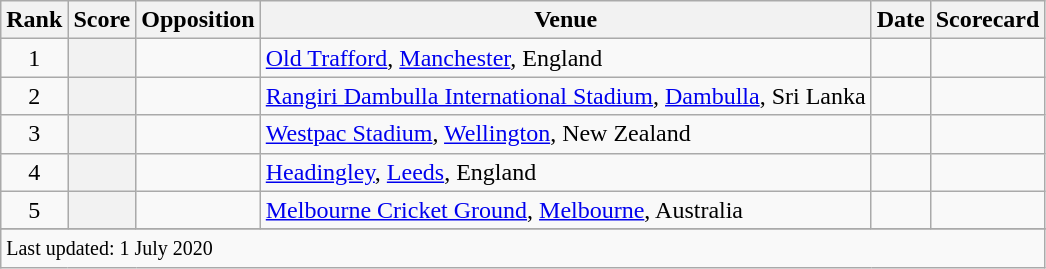<table class="wikitable plainrowheaders sortable">
<tr>
<th scope=col>Rank</th>
<th scope=col>Score</th>
<th scope=col>Opposition</th>
<th scope=col>Venue</th>
<th scope=col>Date</th>
<th scope=col>Scorecard</th>
</tr>
<tr>
<td align=center>1</td>
<th scope=row style=text-align:center;></th>
<td></td>
<td><a href='#'>Old Trafford</a>, <a href='#'>Manchester</a>, England</td>
<td></td>
<td></td>
</tr>
<tr>
<td align=center>2</td>
<th scope=row style=text-align:center;></th>
<td></td>
<td><a href='#'>Rangiri Dambulla International Stadium</a>, <a href='#'>Dambulla</a>, Sri Lanka</td>
<td></td>
<td></td>
</tr>
<tr>
<td align=center>3</td>
<th scope=row style=text-align:center;></th>
<td></td>
<td><a href='#'>Westpac Stadium</a>, <a href='#'>Wellington</a>, New Zealand</td>
<td></td>
<td></td>
</tr>
<tr>
<td align=center>4</td>
<th scope=row style=text-align:center;></th>
<td></td>
<td><a href='#'>Headingley</a>, <a href='#'>Leeds</a>, England</td>
<td> </td>
<td></td>
</tr>
<tr>
<td align=center>5</td>
<th scope=row style=text-align:center;></th>
<td></td>
<td><a href='#'>Melbourne Cricket Ground</a>, <a href='#'>Melbourne</a>, Australia</td>
<td></td>
<td></td>
</tr>
<tr>
</tr>
<tr class=sortbottom>
<td colspan=6><small>Last updated: 1 July 2020</small></td>
</tr>
</table>
